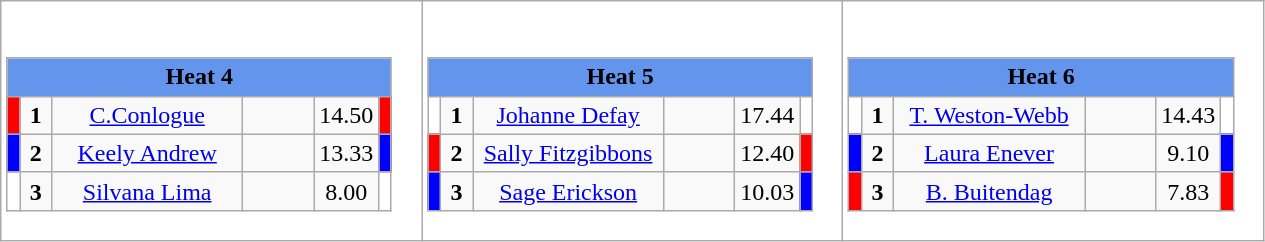<table class="wikitable" style="background:#fff;">
<tr>
<td><div><br><table class="wikitable">
<tr>
<td colspan="6"  style="text-align:center; background:#6495ed;"><strong>Heat 4</strong></td>
</tr>
<tr>
<td style="width:01px; background: #f00;"></td>
<td style="width:14px; text-align:center;"><strong>1</strong></td>
<td style="width:120px; text-align:center;"><a href='#'>C.Conlogue</a></td>
<td style="width:40px; text-align:center;"></td>
<td style="width:20px; text-align:center;">14.50</td>
<td style="width:01px; background: #f00;"></td>
</tr>
<tr>
<td style="width:01px; background: #00f;"></td>
<td style="width:14px; text-align:center;"><strong>2</strong></td>
<td style="width:120px; text-align:center;"><a href='#'>Keely Andrew</a></td>
<td style="width:40px; text-align:center;"></td>
<td style="width:20px; text-align:center;">13.33</td>
<td style="width:01px; background: #00f;"></td>
</tr>
<tr>
<td style="width:01px; background: #fff;"></td>
<td style="width:14px; text-align:center;"><strong>3</strong></td>
<td style="width:120px; text-align:center;"><a href='#'>Silvana Lima</a></td>
<td style="width:40px; text-align:center;"></td>
<td style="width:20px; text-align:center;">8.00</td>
<td style="width:01px; background: #fff;"></td>
</tr>
</table>
</div></td>
<td><div><br><table class="wikitable">
<tr>
<td colspan="6"  style="text-align:center; background:#6495ed;"><strong>Heat 5</strong></td>
</tr>
<tr>
<td style="width:01px; background: #fff;"></td>
<td style="width:14px; text-align:center;"><strong>1</strong></td>
<td style="width:120px; text-align:center;"><a href='#'>Johanne Defay</a></td>
<td style="width:40px; text-align:center;"></td>
<td style="width:20px; text-align:center;">17.44</td>
<td style="width:01px; background: #fff;"></td>
</tr>
<tr>
<td style="width:01px; background: #f00;"></td>
<td style="width:14px; text-align:center;"><strong>2</strong></td>
<td style="width:120px; text-align:center;"><a href='#'>Sally Fitzgibbons</a></td>
<td style="width:40px; text-align:center;"></td>
<td style="width:20px; text-align:center;">12.40</td>
<td style="width:01px; background: #f00;"></td>
</tr>
<tr>
<td style="width:01px; background: #00f;"></td>
<td style="width:14px; text-align:center;"><strong>3</strong></td>
<td style="width:120px; text-align:center;"><a href='#'>Sage Erickson</a></td>
<td style="width:40px; text-align:center;"></td>
<td style="width:20px; text-align:center;">10.03</td>
<td style="width:01px; background: #00f;"></td>
</tr>
</table>
</div></td>
<td><div><br><table class="wikitable">
<tr>
<td colspan="6"  style="text-align:center; background:#6495ed;"><strong>Heat 6</strong></td>
</tr>
<tr>
<td style="width:01px; background: #fff;"></td>
<td style="width:14px; text-align:center;"><strong>1</strong></td>
<td style="width:120px; text-align:center;"><a href='#'>T. Weston-Webb</a></td>
<td style="width:40px; text-align:center;"></td>
<td style="width:20px; text-align:center;">14.43</td>
<td style="width:01px; background: #fff;"></td>
</tr>
<tr>
<td style="width:01px; background: #00f;"></td>
<td style="width:14px; text-align:center;"><strong>2</strong></td>
<td style="width:120px; text-align:center;"><a href='#'>Laura Enever</a></td>
<td style="width:40px; text-align:center;"></td>
<td style="width:20px; text-align:center;">9.10</td>
<td style="width:01px; background: #00f;"></td>
</tr>
<tr>
<td style="width:01px; background: #f00;"></td>
<td style="width:14px; text-align:center;"><strong>3</strong></td>
<td style="width:120px; text-align:center;"><a href='#'>B. Buitendag</a></td>
<td style="width:40px; text-align:center;"></td>
<td style="width:20px; text-align:center;">7.83</td>
<td style="width:01px; background: #f00;"></td>
</tr>
</table>
</div></td>
</tr>
</table>
